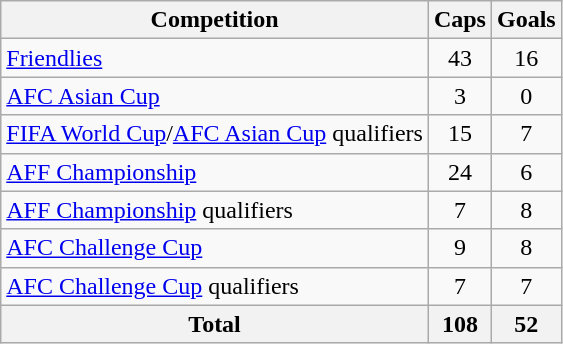<table class="wikitable sortable" style="text-align:center">
<tr>
<th scope="col">Competition</th>
<th scope="col">Caps</th>
<th scope="col">Goals</th>
</tr>
<tr>
<td style="text-align:left"><a href='#'>Friendlies</a><br></td>
<td>43</td>
<td>16</td>
</tr>
<tr>
<td style="text-align:left"><a href='#'>AFC Asian Cup</a></td>
<td>3</td>
<td>0</td>
</tr>
<tr>
<td style="text-align:left"><a href='#'>FIFA World Cup</a>/<a href='#'>AFC Asian Cup</a> qualifiers</td>
<td>15</td>
<td>7</td>
</tr>
<tr>
<td style="text-align:left"><a href='#'>AFF Championship</a></td>
<td>24</td>
<td>6</td>
</tr>
<tr>
<td style="text-align:left"><a href='#'>AFF Championship</a> qualifiers</td>
<td>7</td>
<td>8</td>
</tr>
<tr>
<td style="text-align:left"><a href='#'>AFC Challenge Cup</a></td>
<td>9</td>
<td>8</td>
</tr>
<tr>
<td style="text-align:left"><a href='#'>AFC Challenge Cup</a> qualifiers</td>
<td>7</td>
<td>7</td>
</tr>
<tr>
<th>Total</th>
<th>108</th>
<th>52</th>
</tr>
</table>
